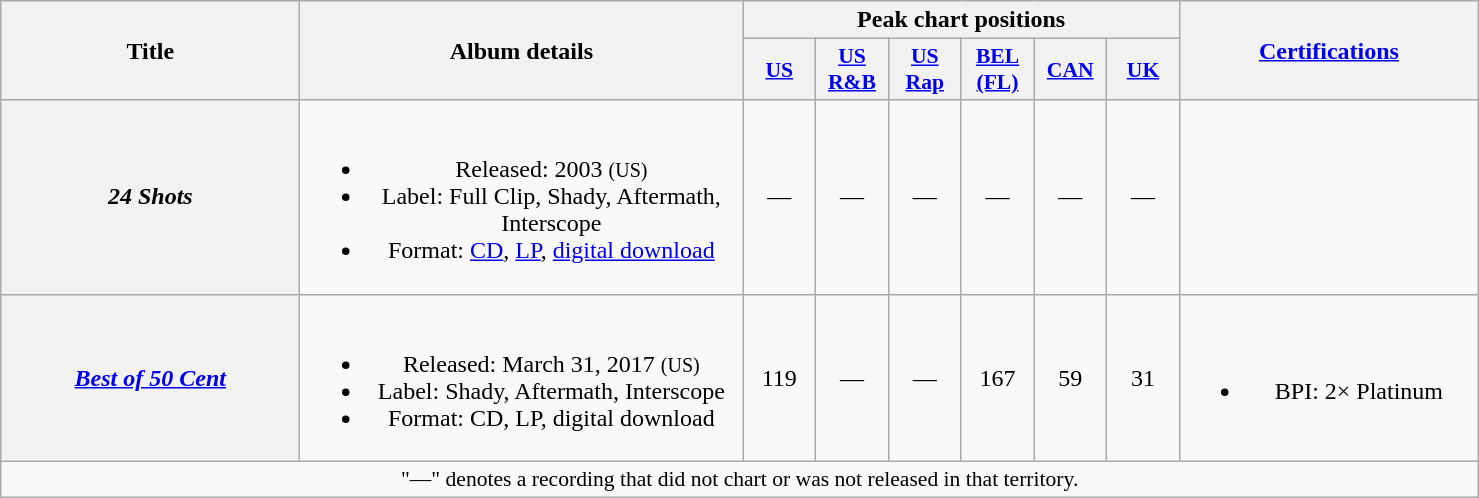<table class="wikitable plainrowheaders" style="text-align:center;">
<tr>
<th scope="col" rowspan="2" style="width:12em;">Title</th>
<th scope="col" rowspan="2" style="width:18em;">Album details</th>
<th scope="col" colspan="6">Peak chart positions</th>
<th scope="col" rowspan="2" style="width:12em;"><a href='#'>Certifications</a></th>
</tr>
<tr>
<th scope="col" style="width:2.9em;font-size:90%;"><a href='#'>US</a><br></th>
<th scope="col" style="width:2.9em;font-size:90%;"><a href='#'>US<br>R&B</a><br></th>
<th scope="col" style="width:2.9em;font-size:90%;"><a href='#'>US<br>Rap</a><br></th>
<th scope="col" style="width:2.9em;font-size:90%;"><a href='#'>BEL<br>(FL)</a><br></th>
<th scope="col" style="width:2.9em;font-size:90%;"><a href='#'>CAN</a><br></th>
<th scope="col" style="width:2.9em;font-size:90%;"><a href='#'>UK</a><br></th>
</tr>
<tr>
<th scope="row"><em>24 Shots</em></th>
<td><br><ul><li>Released: 2003 <small>(US)</small></li><li>Label: Full Clip, Shady, Aftermath, Interscope</li><li>Format: <a href='#'>CD</a>, <a href='#'>LP</a>, <a href='#'>digital download</a></li></ul></td>
<td>—</td>
<td>—</td>
<td>—</td>
<td>—</td>
<td>—</td>
<td>—</td>
<td></td>
</tr>
<tr>
<th scope="row"><em><a href='#'>Best of 50 Cent</a></em></th>
<td><br><ul><li>Released: March 31, 2017 <small>(US)</small></li><li>Label: Shady, Aftermath, Interscope</li><li>Format: CD, LP, digital download</li></ul></td>
<td>119</td>
<td>—</td>
<td>—</td>
<td>167</td>
<td>59</td>
<td>31</td>
<td><br><ul><li>BPI: 2× Platinum</li></ul></td>
</tr>
<tr>
<td colspan="15" style="font-size:90%">"—" denotes a recording that did not chart or was not released in that territory.</td>
</tr>
</table>
